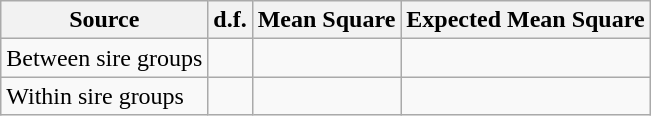<table class="wikitable">
<tr>
<th>Source</th>
<th>d.f.</th>
<th>Mean Square</th>
<th>Expected Mean Square</th>
</tr>
<tr>
<td>Between sire groups</td>
<td></td>
<td></td>
<td></td>
</tr>
<tr>
<td>Within sire groups</td>
<td></td>
<td></td>
<td></td>
</tr>
</table>
